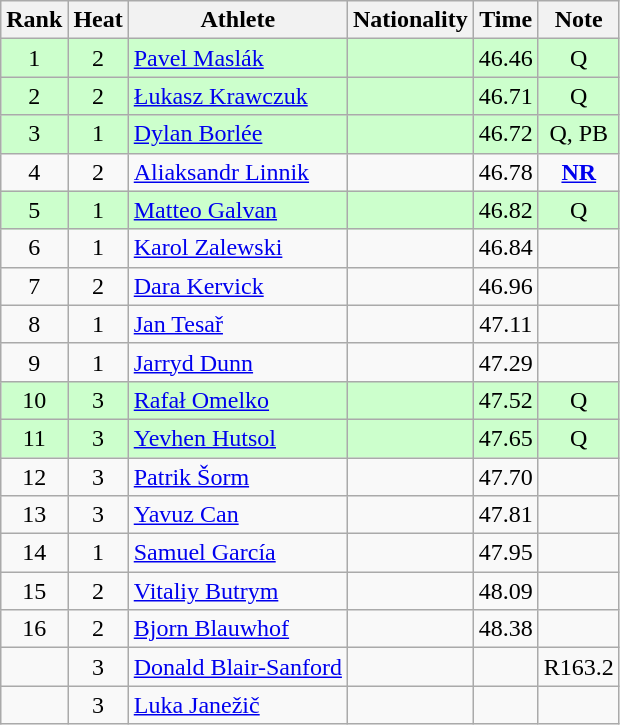<table class="wikitable sortable" style="text-align:center">
<tr>
<th>Rank</th>
<th>Heat</th>
<th>Athlete</th>
<th>Nationality</th>
<th>Time</th>
<th>Note</th>
</tr>
<tr bgcolor=ccffcc>
<td>1</td>
<td>2</td>
<td align=left><a href='#'>Pavel Maslák</a></td>
<td align=left></td>
<td>46.46</td>
<td>Q</td>
</tr>
<tr bgcolor=ccffcc>
<td>2</td>
<td>2</td>
<td align=left><a href='#'>Łukasz Krawczuk</a></td>
<td align=left></td>
<td>46.71</td>
<td>Q</td>
</tr>
<tr bgcolor=ccffcc>
<td>3</td>
<td>1</td>
<td align=left><a href='#'>Dylan Borlée</a></td>
<td align=left></td>
<td>46.72</td>
<td>Q, PB</td>
</tr>
<tr>
<td>4</td>
<td>2</td>
<td align=left><a href='#'>Aliaksandr Linnik</a></td>
<td align=left></td>
<td>46.78</td>
<td><strong><a href='#'>NR</a></strong></td>
</tr>
<tr bgcolor=ccffcc>
<td>5</td>
<td>1</td>
<td align=left><a href='#'>Matteo Galvan</a></td>
<td align=left></td>
<td>46.82</td>
<td>Q</td>
</tr>
<tr>
<td>6</td>
<td>1</td>
<td align=left><a href='#'>Karol Zalewski</a></td>
<td align=left></td>
<td>46.84</td>
<td></td>
</tr>
<tr>
<td>7</td>
<td>2</td>
<td align=left><a href='#'>Dara Kervick</a></td>
<td align=left></td>
<td>46.96</td>
<td></td>
</tr>
<tr>
<td>8</td>
<td>1</td>
<td align=left><a href='#'>Jan Tesař</a></td>
<td align=left></td>
<td>47.11</td>
<td></td>
</tr>
<tr>
<td>9</td>
<td>1</td>
<td align=left><a href='#'>Jarryd Dunn</a></td>
<td align=left></td>
<td>47.29</td>
<td></td>
</tr>
<tr bgcolor=ccffcc>
<td>10</td>
<td>3</td>
<td align=left><a href='#'>Rafał Omelko</a></td>
<td align=left></td>
<td>47.52</td>
<td>Q</td>
</tr>
<tr bgcolor=ccffcc>
<td>11</td>
<td>3</td>
<td align=left><a href='#'>Yevhen Hutsol</a></td>
<td align=left></td>
<td>47.65</td>
<td>Q</td>
</tr>
<tr>
<td>12</td>
<td>3</td>
<td align=left><a href='#'>Patrik Šorm</a></td>
<td align=left></td>
<td>47.70</td>
<td></td>
</tr>
<tr>
<td>13</td>
<td>3</td>
<td align=left><a href='#'>Yavuz Can</a></td>
<td align=left></td>
<td>47.81</td>
<td></td>
</tr>
<tr>
<td>14</td>
<td>1</td>
<td align=left><a href='#'>Samuel García</a></td>
<td align=left></td>
<td>47.95</td>
<td></td>
</tr>
<tr>
<td>15</td>
<td>2</td>
<td align=left><a href='#'>Vitaliy Butrym</a></td>
<td align=left></td>
<td>48.09</td>
<td></td>
</tr>
<tr>
<td>16</td>
<td>2</td>
<td align=left><a href='#'>Bjorn Blauwhof</a></td>
<td align=left></td>
<td>48.38</td>
<td></td>
</tr>
<tr>
<td></td>
<td>3</td>
<td align=left><a href='#'>Donald Blair-Sanford</a></td>
<td align=left></td>
<td></td>
<td>R163.2</td>
</tr>
<tr>
<td></td>
<td>3</td>
<td align=left><a href='#'>Luka Janežič</a></td>
<td align=left></td>
<td></td>
<td></td>
</tr>
</table>
